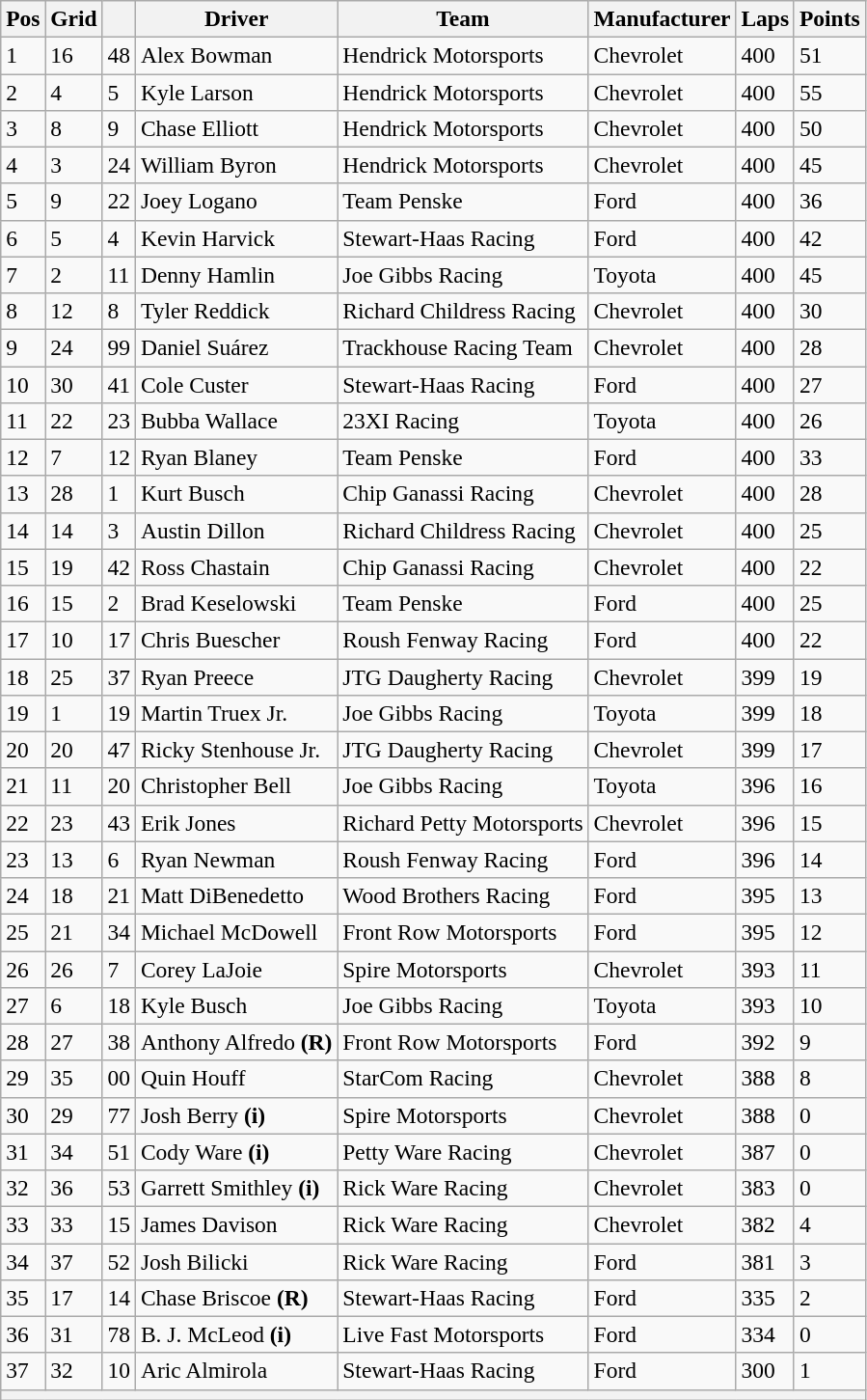<table class="wikitable" style="font-size:98%">
<tr>
<th>Pos</th>
<th>Grid</th>
<th></th>
<th>Driver</th>
<th>Team</th>
<th>Manufacturer</th>
<th>Laps</th>
<th>Points</th>
</tr>
<tr>
<td>1</td>
<td>16</td>
<td>48</td>
<td>Alex Bowman</td>
<td>Hendrick Motorsports</td>
<td>Chevrolet</td>
<td>400</td>
<td>51</td>
</tr>
<tr>
<td>2</td>
<td>4</td>
<td>5</td>
<td>Kyle Larson</td>
<td>Hendrick Motorsports</td>
<td>Chevrolet</td>
<td>400</td>
<td>55</td>
</tr>
<tr>
<td>3</td>
<td>8</td>
<td>9</td>
<td>Chase Elliott</td>
<td>Hendrick Motorsports</td>
<td>Chevrolet</td>
<td>400</td>
<td>50</td>
</tr>
<tr>
<td>4</td>
<td>3</td>
<td>24</td>
<td>William Byron</td>
<td>Hendrick Motorsports</td>
<td>Chevrolet</td>
<td>400</td>
<td>45</td>
</tr>
<tr>
<td>5</td>
<td>9</td>
<td>22</td>
<td>Joey Logano</td>
<td>Team Penske</td>
<td>Ford</td>
<td>400</td>
<td>36</td>
</tr>
<tr>
<td>6</td>
<td>5</td>
<td>4</td>
<td>Kevin Harvick</td>
<td>Stewart-Haas Racing</td>
<td>Ford</td>
<td>400</td>
<td>42</td>
</tr>
<tr>
<td>7</td>
<td>2</td>
<td>11</td>
<td>Denny Hamlin</td>
<td>Joe Gibbs Racing</td>
<td>Toyota</td>
<td>400</td>
<td>45</td>
</tr>
<tr>
<td>8</td>
<td>12</td>
<td>8</td>
<td>Tyler Reddick</td>
<td>Richard Childress Racing</td>
<td>Chevrolet</td>
<td>400</td>
<td>30</td>
</tr>
<tr>
<td>9</td>
<td>24</td>
<td>99</td>
<td>Daniel Suárez</td>
<td>Trackhouse Racing Team</td>
<td>Chevrolet</td>
<td>400</td>
<td>28</td>
</tr>
<tr>
<td>10</td>
<td>30</td>
<td>41</td>
<td>Cole Custer</td>
<td>Stewart-Haas Racing</td>
<td>Ford</td>
<td>400</td>
<td>27</td>
</tr>
<tr>
<td>11</td>
<td>22</td>
<td>23</td>
<td>Bubba Wallace</td>
<td>23XI Racing</td>
<td>Toyota</td>
<td>400</td>
<td>26</td>
</tr>
<tr>
<td>12</td>
<td>7</td>
<td>12</td>
<td>Ryan Blaney</td>
<td>Team Penske</td>
<td>Ford</td>
<td>400</td>
<td>33</td>
</tr>
<tr>
<td>13</td>
<td>28</td>
<td>1</td>
<td>Kurt Busch</td>
<td>Chip Ganassi Racing</td>
<td>Chevrolet</td>
<td>400</td>
<td>28</td>
</tr>
<tr>
<td>14</td>
<td>14</td>
<td>3</td>
<td>Austin Dillon</td>
<td>Richard Childress Racing</td>
<td>Chevrolet</td>
<td>400</td>
<td>25</td>
</tr>
<tr>
<td>15</td>
<td>19</td>
<td>42</td>
<td>Ross Chastain</td>
<td>Chip Ganassi Racing</td>
<td>Chevrolet</td>
<td>400</td>
<td>22</td>
</tr>
<tr>
<td>16</td>
<td>15</td>
<td>2</td>
<td>Brad Keselowski</td>
<td>Team Penske</td>
<td>Ford</td>
<td>400</td>
<td>25</td>
</tr>
<tr>
<td>17</td>
<td>10</td>
<td>17</td>
<td>Chris Buescher</td>
<td>Roush Fenway Racing</td>
<td>Ford</td>
<td>400</td>
<td>22</td>
</tr>
<tr>
<td>18</td>
<td>25</td>
<td>37</td>
<td>Ryan Preece</td>
<td>JTG Daugherty Racing</td>
<td>Chevrolet</td>
<td>399</td>
<td>19</td>
</tr>
<tr>
<td>19</td>
<td>1</td>
<td>19</td>
<td>Martin Truex Jr.</td>
<td>Joe Gibbs Racing</td>
<td>Toyota</td>
<td>399</td>
<td>18</td>
</tr>
<tr>
<td>20</td>
<td>20</td>
<td>47</td>
<td>Ricky Stenhouse Jr.</td>
<td>JTG Daugherty Racing</td>
<td>Chevrolet</td>
<td>399</td>
<td>17</td>
</tr>
<tr>
<td>21</td>
<td>11</td>
<td>20</td>
<td>Christopher Bell</td>
<td>Joe Gibbs Racing</td>
<td>Toyota</td>
<td>396</td>
<td>16</td>
</tr>
<tr>
<td>22</td>
<td>23</td>
<td>43</td>
<td>Erik Jones</td>
<td>Richard Petty Motorsports</td>
<td>Chevrolet</td>
<td>396</td>
<td>15</td>
</tr>
<tr>
<td>23</td>
<td>13</td>
<td>6</td>
<td>Ryan Newman</td>
<td>Roush Fenway Racing</td>
<td>Ford</td>
<td>396</td>
<td>14</td>
</tr>
<tr>
<td>24</td>
<td>18</td>
<td>21</td>
<td>Matt DiBenedetto</td>
<td>Wood Brothers Racing</td>
<td>Ford</td>
<td>395</td>
<td>13</td>
</tr>
<tr>
<td>25</td>
<td>21</td>
<td>34</td>
<td>Michael McDowell</td>
<td>Front Row Motorsports</td>
<td>Ford</td>
<td>395</td>
<td>12</td>
</tr>
<tr>
<td>26</td>
<td>26</td>
<td>7</td>
<td>Corey LaJoie</td>
<td>Spire Motorsports</td>
<td>Chevrolet</td>
<td>393</td>
<td>11</td>
</tr>
<tr>
<td>27</td>
<td>6</td>
<td>18</td>
<td>Kyle Busch</td>
<td>Joe Gibbs Racing</td>
<td>Toyota</td>
<td>393</td>
<td>10</td>
</tr>
<tr>
<td>28</td>
<td>27</td>
<td>38</td>
<td>Anthony Alfredo <strong>(R)</strong></td>
<td>Front Row Motorsports</td>
<td>Ford</td>
<td>392</td>
<td>9</td>
</tr>
<tr>
<td>29</td>
<td>35</td>
<td>00</td>
<td>Quin Houff</td>
<td>StarCom Racing</td>
<td>Chevrolet</td>
<td>388</td>
<td>8</td>
</tr>
<tr>
<td>30</td>
<td>29</td>
<td>77</td>
<td>Josh Berry <strong>(i)</strong></td>
<td>Spire Motorsports</td>
<td>Chevrolet</td>
<td>388</td>
<td>0</td>
</tr>
<tr>
<td>31</td>
<td>34</td>
<td>51</td>
<td>Cody Ware <strong>(i)</strong></td>
<td>Petty Ware Racing</td>
<td>Chevrolet</td>
<td>387</td>
<td>0</td>
</tr>
<tr>
<td>32</td>
<td>36</td>
<td>53</td>
<td>Garrett Smithley <strong>(i)</strong></td>
<td>Rick Ware Racing</td>
<td>Chevrolet</td>
<td>383</td>
<td>0</td>
</tr>
<tr>
<td>33</td>
<td>33</td>
<td>15</td>
<td>James Davison</td>
<td>Rick Ware Racing</td>
<td>Chevrolet</td>
<td>382</td>
<td>4</td>
</tr>
<tr>
<td>34</td>
<td>37</td>
<td>52</td>
<td>Josh Bilicki</td>
<td>Rick Ware Racing</td>
<td>Ford</td>
<td>381</td>
<td>3</td>
</tr>
<tr>
<td>35</td>
<td>17</td>
<td>14</td>
<td>Chase Briscoe <strong>(R)</strong></td>
<td>Stewart-Haas Racing</td>
<td>Ford</td>
<td>335</td>
<td>2</td>
</tr>
<tr>
<td>36</td>
<td>31</td>
<td>78</td>
<td>B. J. McLeod <strong>(i)</strong></td>
<td>Live Fast Motorsports</td>
<td>Ford</td>
<td>334</td>
<td>0</td>
</tr>
<tr>
<td>37</td>
<td>32</td>
<td>10</td>
<td>Aric Almirola</td>
<td>Stewart-Haas Racing</td>
<td>Ford</td>
<td>300</td>
<td>1</td>
</tr>
<tr>
<th colspan="8"></th>
</tr>
</table>
